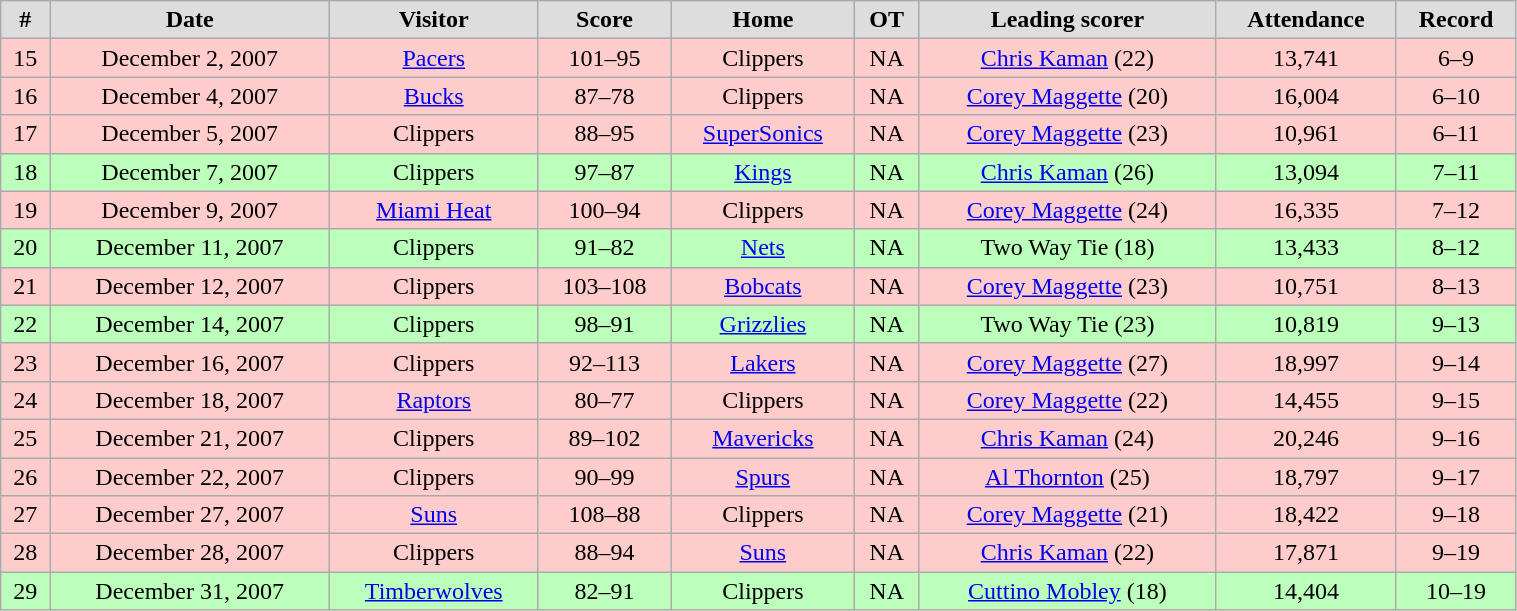<table class="wikitable" width="80%">
<tr align="center"  bgcolor="#dddddd">
<td><strong>#</strong></td>
<td><strong>Date</strong></td>
<td><strong>Visitor</strong></td>
<td><strong>Score</strong></td>
<td><strong>Home</strong></td>
<td><strong>OT</strong></td>
<td><strong>Leading scorer</strong></td>
<td><strong>Attendance</strong></td>
<td><strong>Record</strong></td>
</tr>
<tr align="center" bgcolor="#ffcccc">
<td>15</td>
<td>December 2, 2007</td>
<td><a href='#'>Pacers</a></td>
<td>101–95</td>
<td>Clippers</td>
<td>NA</td>
<td><a href='#'>Chris Kaman</a> (22)</td>
<td>13,741</td>
<td>6–9</td>
</tr>
<tr align="center" bgcolor="#ffcccc">
<td>16</td>
<td>December 4, 2007</td>
<td><a href='#'>Bucks</a></td>
<td>87–78</td>
<td>Clippers</td>
<td>NA</td>
<td><a href='#'>Corey Maggette</a> (20)</td>
<td>16,004</td>
<td>6–10</td>
</tr>
<tr align="center" bgcolor="#ffcccc">
<td>17</td>
<td>December 5, 2007</td>
<td>Clippers</td>
<td>88–95</td>
<td><a href='#'>SuperSonics</a></td>
<td>NA</td>
<td><a href='#'>Corey Maggette</a> (23)</td>
<td>10,961</td>
<td>6–11</td>
</tr>
<tr align="center" bgcolor="bbffbb">
<td>18</td>
<td>December 7, 2007</td>
<td>Clippers</td>
<td>97–87</td>
<td><a href='#'>Kings</a></td>
<td>NA</td>
<td><a href='#'>Chris Kaman</a> (26)</td>
<td>13,094</td>
<td>7–11</td>
</tr>
<tr align="center" bgcolor="#ffcccc">
<td>19</td>
<td>December 9, 2007</td>
<td><a href='#'>Miami Heat</a></td>
<td>100–94</td>
<td>Clippers</td>
<td>NA</td>
<td><a href='#'>Corey Maggette</a> (24)</td>
<td>16,335</td>
<td>7–12</td>
</tr>
<tr align="center" bgcolor="bbffbb">
<td>20</td>
<td>December 11, 2007</td>
<td>Clippers</td>
<td>91–82</td>
<td><a href='#'>Nets</a></td>
<td>NA</td>
<td>Two Way Tie (18)</td>
<td>13,433</td>
<td>8–12</td>
</tr>
<tr align="center" bgcolor="#ffcccc">
<td>21</td>
<td>December 12, 2007</td>
<td>Clippers</td>
<td>103–108</td>
<td><a href='#'>Bobcats</a></td>
<td>NA</td>
<td><a href='#'>Corey Maggette</a> (23)</td>
<td>10,751</td>
<td>8–13</td>
</tr>
<tr align="center" bgcolor="bbffbb">
<td>22</td>
<td>December 14, 2007</td>
<td>Clippers</td>
<td>98–91</td>
<td><a href='#'>Grizzlies</a></td>
<td>NA</td>
<td>Two Way Tie (23)</td>
<td>10,819</td>
<td>9–13</td>
</tr>
<tr align="center" bgcolor="#ffcccc">
<td>23</td>
<td>December 16, 2007</td>
<td>Clippers</td>
<td>92–113</td>
<td><a href='#'>Lakers</a></td>
<td>NA</td>
<td><a href='#'>Corey Maggette</a> (27)</td>
<td>18,997</td>
<td>9–14</td>
</tr>
<tr align="center" bgcolor="#ffcccc">
<td>24</td>
<td>December 18, 2007</td>
<td><a href='#'>Raptors</a></td>
<td>80–77</td>
<td>Clippers</td>
<td>NA</td>
<td><a href='#'>Corey Maggette</a> (22)</td>
<td>14,455</td>
<td>9–15</td>
</tr>
<tr align="center" bgcolor="#ffcccc">
<td>25</td>
<td>December 21, 2007</td>
<td>Clippers</td>
<td>89–102</td>
<td><a href='#'>Mavericks</a></td>
<td>NA</td>
<td><a href='#'>Chris Kaman</a> (24)</td>
<td>20,246</td>
<td>9–16</td>
</tr>
<tr align="center" bgcolor="#ffcccc">
<td>26</td>
<td>December 22, 2007</td>
<td>Clippers</td>
<td>90–99</td>
<td><a href='#'>Spurs</a></td>
<td>NA</td>
<td><a href='#'>Al Thornton</a> (25)</td>
<td>18,797</td>
<td>9–17</td>
</tr>
<tr align="center" bgcolor="#ffcccc">
<td>27</td>
<td>December 27, 2007</td>
<td><a href='#'>Suns</a></td>
<td>108–88</td>
<td>Clippers</td>
<td>NA</td>
<td><a href='#'>Corey Maggette</a> (21)</td>
<td>18,422</td>
<td>9–18</td>
</tr>
<tr align="center" bgcolor="#ffcccc">
<td>28</td>
<td>December 28, 2007</td>
<td>Clippers</td>
<td>88–94</td>
<td><a href='#'>Suns</a></td>
<td>NA</td>
<td><a href='#'>Chris Kaman</a> (22)</td>
<td>17,871</td>
<td>9–19</td>
</tr>
<tr align="center" bgcolor="bbffbb">
<td>29</td>
<td>December 31, 2007</td>
<td><a href='#'>Timberwolves</a></td>
<td>82–91</td>
<td>Clippers</td>
<td>NA</td>
<td><a href='#'>Cuttino Mobley</a> (18)</td>
<td>14,404</td>
<td>10–19</td>
</tr>
</table>
